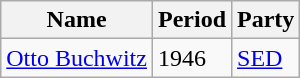<table class="wikitable">
<tr>
<th>Name</th>
<th>Period</th>
<th>Party</th>
</tr>
<tr>
<td><a href='#'>Otto Buchwitz</a></td>
<td>1946</td>
<td><a href='#'>SED</a></td>
</tr>
</table>
